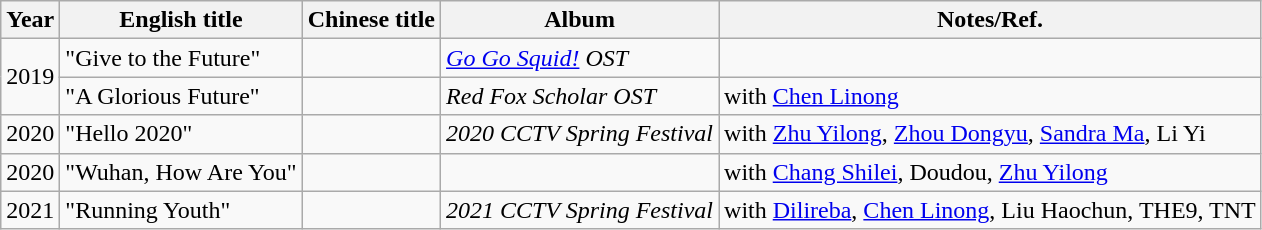<table class="wikitable">
<tr>
<th width=10>Year</th>
<th>English title</th>
<th>Chinese title</th>
<th>Album</th>
<th>Notes/Ref.</th>
</tr>
<tr>
<td rowspan=2>2019</td>
<td>"Give to the Future"</td>
<td></td>
<td><em><a href='#'>Go Go Squid!</a> OST</em></td>
<td></td>
</tr>
<tr>
<td>"A Glorious Future"</td>
<td></td>
<td><em>Red Fox Scholar OST</em></td>
<td>with <a href='#'>Chen Linong</a></td>
</tr>
<tr>
<td>2020</td>
<td>"Hello 2020"</td>
<td></td>
<td><em>2020 CCTV Spring Festival</em></td>
<td>with <a href='#'>Zhu Yilong</a>, <a href='#'>Zhou Dongyu</a>, <a href='#'>Sandra Ma</a>, Li Yi</td>
</tr>
<tr>
<td>2020</td>
<td>"Wuhan, How Are You"</td>
<td></td>
<td></td>
<td>with <a href='#'>Chang Shilei</a>, Doudou, <a href='#'>Zhu Yilong</a></td>
</tr>
<tr>
<td>2021</td>
<td>"Running Youth"</td>
<td></td>
<td><em>2021 CCTV Spring Festival</em></td>
<td>with <a href='#'>Dilireba</a>, <a href='#'>Chen Linong</a>, Liu Haochun, THE9, TNT</td>
</tr>
</table>
